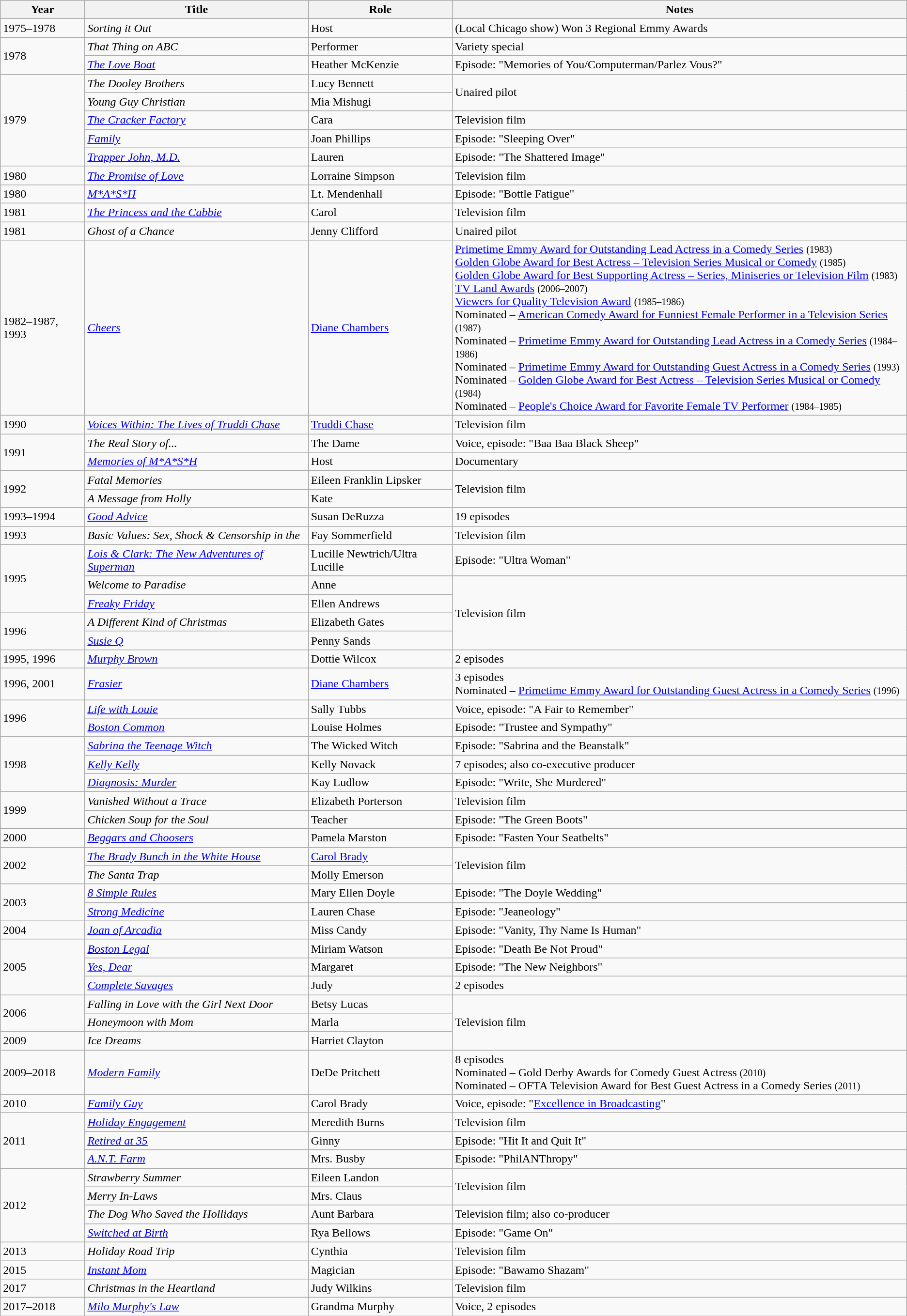<table class="wikitable sortable">
<tr>
<th>Year</th>
<th>Title</th>
<th>Role</th>
<th class="unsortable">Notes</th>
</tr>
<tr>
<td>1975–1978</td>
<td><em>Sorting it Out</em></td>
<td>Host</td>
<td>(Local Chicago show) Won 3 Regional Emmy Awards</td>
</tr>
<tr>
<td rowspan="2">1978</td>
<td><em>That Thing on ABC</em></td>
<td>Performer</td>
<td>Variety special</td>
</tr>
<tr>
<td data-sort-value="Love Boat, The"><em><a href='#'>The Love Boat</a></em></td>
<td>Heather McKenzie</td>
<td>Episode: "Memories of You/Computerman/Parlez Vous?"</td>
</tr>
<tr>
<td rowspan="5">1979</td>
<td data-sort-value="Dooley Brothers, The"><em>The Dooley Brothers</em></td>
<td>Lucy Bennett</td>
<td rowspan="2">Unaired pilot</td>
</tr>
<tr>
<td><em>Young Guy Christian</em></td>
<td>Mia Mishugi</td>
</tr>
<tr>
<td data-sort-value="Cracker Factory, The"><em><a href='#'>The Cracker Factory</a></em></td>
<td>Cara</td>
<td>Television film</td>
</tr>
<tr>
<td><em><a href='#'>Family</a></em></td>
<td>Joan Phillips</td>
<td>Episode: "Sleeping Over"</td>
</tr>
<tr>
<td><em><a href='#'>Trapper John, M.D.</a></em></td>
<td>Lauren</td>
<td>Episode: "The Shattered Image"</td>
</tr>
<tr>
<td>1980</td>
<td data-sort-value="Promise of Love, The"><em><a href='#'>The Promise of Love</a></em></td>
<td>Lorraine Simpson</td>
<td>Television film</td>
</tr>
<tr>
<td>1980</td>
<td><em><a href='#'>M*A*S*H</a></em></td>
<td>Lt. Mendenhall</td>
<td>Episode: "Bottle Fatigue"</td>
</tr>
<tr>
<td>1981</td>
<td data-sort-value="Princess and the Cabbie, The"><em><a href='#'>The Princess and the Cabbie</a></em></td>
<td>Carol</td>
<td>Television film</td>
</tr>
<tr>
<td>1981</td>
<td><em>Ghost of a Chance</em></td>
<td>Jenny Clifford</td>
<td>Unaired pilot</td>
</tr>
<tr>
<td>1982–1987, 1993</td>
<td><em><a href='#'>Cheers</a></em></td>
<td><a href='#'>Diane Chambers</a></td>
<td><a href='#'>Primetime Emmy Award for Outstanding Lead Actress in a Comedy Series</a> <small>(1983)</small><br> <a href='#'>Golden Globe Award for Best Actress – Television Series Musical or Comedy</a> <small>(1985)</small><br> <a href='#'>Golden Globe Award for Best Supporting Actress – Series, Miniseries or Television Film</a> <small>(1983)</small><br> <a href='#'>TV Land Awards</a> <small>(2006–2007)</small><br> <a href='#'>Viewers for Quality Television Award</a> <small>(1985–1986)</small><br> Nominated – <a href='#'>American Comedy Award for Funniest Female Performer in a Television Series</a> <small>(1987)</small><br> Nominated – <a href='#'>Primetime Emmy Award for Outstanding Lead Actress in a Comedy Series</a> <small>(1984–1986)</small><br> Nominated – <a href='#'>Primetime Emmy Award for Outstanding Guest Actress in a Comedy Series</a> <small>(1993)</small><br> Nominated – <a href='#'>Golden Globe Award for Best Actress – Television Series Musical or Comedy</a> <small>(1984)</small><br> Nominated – <a href='#'>People's Choice Award for Favorite Female TV Performer</a> <small>(1984–1985)</small></td>
</tr>
<tr>
<td>1990</td>
<td><em><a href='#'>Voices Within: The Lives of Truddi Chase</a></em></td>
<td><a href='#'>Truddi Chase</a></td>
<td>Television film</td>
</tr>
<tr>
<td rowspan="2">1991</td>
<td data-sort-value="Real Story of..., The"><em>The Real Story of...</em></td>
<td>The Dame</td>
<td>Voice, episode: "Baa Baa Black Sheep"</td>
</tr>
<tr>
<td><em><a href='#'>Memories of M*A*S*H</a></em></td>
<td>Host</td>
<td>Documentary</td>
</tr>
<tr>
<td rowspan="2">1992</td>
<td><em>Fatal Memories</em></td>
<td>Eileen Franklin Lipsker</td>
<td rowspan="2">Television film</td>
</tr>
<tr>
<td data-sort-value="Message from Holly, A"><em>A Message from Holly</em></td>
<td>Kate</td>
</tr>
<tr>
<td>1993–1994</td>
<td><em><a href='#'>Good Advice</a></em></td>
<td>Susan DeRuzza</td>
<td>19 episodes</td>
</tr>
<tr>
<td>1993</td>
<td><em>Basic Values: Sex, Shock & Censorship in the </em></td>
<td>Fay Sommerfield</td>
<td>Television film</td>
</tr>
<tr>
<td rowspan="3">1995</td>
<td><em><a href='#'>Lois & Clark: The New Adventures of Superman</a></em></td>
<td>Lucille Newtrich/Ultra Lucille</td>
<td>Episode: "Ultra Woman"</td>
</tr>
<tr>
<td><em>Welcome to Paradise</em></td>
<td>Anne</td>
<td rowspan="4">Television film</td>
</tr>
<tr>
<td><em><a href='#'>Freaky Friday</a></em></td>
<td>Ellen Andrews</td>
</tr>
<tr>
<td rowspan="2">1996</td>
<td data-sort-value="Different Kind of Christmas, A"><em>A Different Kind of Christmas</em></td>
<td>Elizabeth Gates</td>
</tr>
<tr>
<td><em><a href='#'>Susie Q</a></em></td>
<td>Penny Sands</td>
</tr>
<tr>
<td>1995, 1996</td>
<td><em><a href='#'>Murphy Brown</a></em></td>
<td>Dottie Wilcox</td>
<td>2 episodes</td>
</tr>
<tr>
<td>1996, 2001</td>
<td><em><a href='#'>Frasier</a></em></td>
<td><a href='#'>Diane Chambers</a></td>
<td>3 episodes<br> Nominated – <a href='#'>Primetime Emmy Award for Outstanding Guest Actress in a Comedy Series</a> <small>(1996)</small></td>
</tr>
<tr>
<td rowspan="2">1996</td>
<td><em><a href='#'>Life with Louie</a></em></td>
<td>Sally Tubbs</td>
<td>Voice, episode: "A Fair to Remember"</td>
</tr>
<tr>
<td><em><a href='#'>Boston Common</a></em></td>
<td>Louise Holmes</td>
<td>Episode: "Trustee and Sympathy"</td>
</tr>
<tr>
<td rowspan="3">1998</td>
<td><em><a href='#'>Sabrina the Teenage Witch</a></em></td>
<td>The Wicked Witch</td>
<td>Episode: "Sabrina and the Beanstalk"</td>
</tr>
<tr>
<td><em><a href='#'>Kelly Kelly</a></em></td>
<td>Kelly Novack</td>
<td>7 episodes; also co-executive producer</td>
</tr>
<tr>
<td><em><a href='#'>Diagnosis: Murder</a></em></td>
<td>Kay Ludlow</td>
<td>Episode: "Write, She Murdered"</td>
</tr>
<tr>
<td rowspan="2">1999</td>
<td><em>Vanished Without a Trace</em></td>
<td>Elizabeth Porterson</td>
<td>Television film</td>
</tr>
<tr>
<td><em>Chicken Soup for the Soul</em></td>
<td>Teacher</td>
<td>Episode: "The Green Boots"</td>
</tr>
<tr>
<td>2000</td>
<td><em><a href='#'>Beggars and Choosers</a></em></td>
<td>Pamela Marston</td>
<td>Episode: "Fasten Your Seatbelts"</td>
</tr>
<tr>
<td rowspan="2">2002</td>
<td data-sort-value="Brady Bunch in the White House, The"><em><a href='#'>The Brady Bunch in the White House</a></em></td>
<td><a href='#'>Carol Brady</a></td>
<td rowspan="2">Television film</td>
</tr>
<tr>
<td data-sort-value="Santa Trap, The"><em>The Santa Trap</em></td>
<td>Molly Emerson</td>
</tr>
<tr>
<td rowspan="2">2003</td>
<td><em><a href='#'>8 Simple Rules</a></em></td>
<td>Mary Ellen Doyle</td>
<td>Episode: "The Doyle Wedding"</td>
</tr>
<tr>
<td><em><a href='#'>Strong Medicine</a></em></td>
<td>Lauren Chase</td>
<td>Episode: "Jeaneology"</td>
</tr>
<tr>
<td>2004</td>
<td><em><a href='#'>Joan of Arcadia</a></em></td>
<td>Miss Candy</td>
<td>Episode: "Vanity, Thy Name Is Human"</td>
</tr>
<tr>
<td rowspan="3">2005</td>
<td><em><a href='#'>Boston Legal</a></em></td>
<td>Miriam Watson</td>
<td>Episode: "Death Be Not Proud"</td>
</tr>
<tr>
<td><em><a href='#'>Yes, Dear</a></em></td>
<td>Margaret</td>
<td>Episode: "The New Neighbors"</td>
</tr>
<tr>
<td><em><a href='#'>Complete Savages</a></em></td>
<td>Judy</td>
<td>2 episodes</td>
</tr>
<tr>
<td rowspan="2">2006</td>
<td><em>Falling in Love with the Girl Next Door</em></td>
<td>Betsy Lucas</td>
<td rowspan="3">Television film</td>
</tr>
<tr>
<td><em>Honeymoon with Mom </em></td>
<td>Marla</td>
</tr>
<tr>
<td>2009</td>
<td><em>Ice Dreams</em></td>
<td>Harriet Clayton</td>
</tr>
<tr>
<td>2009–2018</td>
<td><em><a href='#'>Modern Family</a></em></td>
<td>DeDe Pritchett</td>
<td>8 episodes<br> Nominated – Gold Derby Awards for Comedy Guest Actress <small>(2010)</small> <br> Nominated – OFTA Television Award for Best Guest Actress in a Comedy Series <small>(2011)</small></td>
</tr>
<tr>
<td>2010</td>
<td><em><a href='#'>Family Guy</a></em></td>
<td>Carol Brady</td>
<td>Voice, episode: "<a href='#'>Excellence in Broadcasting</a>"</td>
</tr>
<tr>
<td rowspan="3">2011</td>
<td><em><a href='#'>Holiday Engagement</a></em></td>
<td>Meredith Burns</td>
<td>Television film</td>
</tr>
<tr>
<td><em><a href='#'>Retired at 35</a></em></td>
<td>Ginny</td>
<td>Episode: "Hit It and Quit It"</td>
</tr>
<tr>
<td><em><a href='#'>A.N.T. Farm</a></em></td>
<td>Mrs. Busby</td>
<td>Episode: "PhilANThropy"</td>
</tr>
<tr>
<td rowspan="4">2012</td>
<td><em>Strawberry Summer</em></td>
<td>Eileen Landon</td>
<td rowspan="2">Television film</td>
</tr>
<tr>
<td><em>Merry In-Laws</em></td>
<td>Mrs. Claus</td>
</tr>
<tr>
<td data-sort-value="Dog Who Saved the Hollidays, The"><em>The Dog Who Saved the Hollidays</em></td>
<td>Aunt Barbara</td>
<td>Television film; also co-producer</td>
</tr>
<tr>
<td><em><a href='#'>Switched at Birth</a></em></td>
<td>Rya Bellows</td>
<td>Episode: "Game On"</td>
</tr>
<tr>
<td>2013</td>
<td><em>Holiday Road Trip</em></td>
<td>Cynthia</td>
<td>Television film</td>
</tr>
<tr>
<td>2015</td>
<td><em><a href='#'>Instant Mom</a></em></td>
<td>Magician</td>
<td>Episode: "Bawamo Shazam"</td>
</tr>
<tr>
<td>2017</td>
<td><em>Christmas in the Heartland</em></td>
<td>Judy Wilkins</td>
<td>Television film</td>
</tr>
<tr>
<td>2017–2018</td>
<td><em><a href='#'>Milo Murphy's Law</a></em></td>
<td>Grandma Murphy</td>
<td>Voice, 2 episodes</td>
</tr>
</table>
